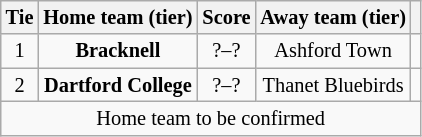<table class="wikitable" style="text-align:center; font-size:85%">
<tr>
<th>Tie</th>
<th>Home team (tier)</th>
<th>Score</th>
<th>Away team (tier)</th>
<th></th>
</tr>
<tr>
<td align="center">1</td>
<td><strong>Bracknell</strong></td>
<td align="center">?–?</td>
<td>Ashford Town</td>
<td></td>
</tr>
<tr>
<td align="center">2</td>
<td><strong>Dartford College</strong></td>
<td align="center">?–?</td>
<td>Thanet Bluebirds</td>
<td></td>
</tr>
<tr>
<td colspan="5" align="center">Home team to be confirmed</td>
</tr>
</table>
